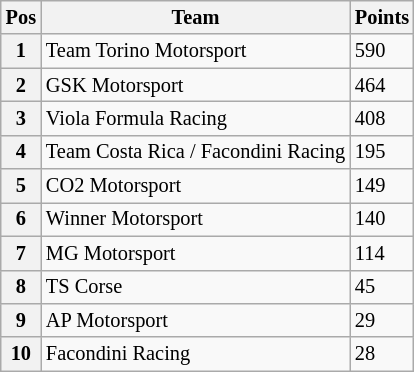<table class="wikitable" style="font-size:85%">
<tr>
<th>Pos</th>
<th>Team</th>
<th>Points</th>
</tr>
<tr>
<th>1</th>
<td> Team Torino Motorsport</td>
<td>590</td>
</tr>
<tr>
<th>2</th>
<td> GSK Motorsport</td>
<td>464</td>
</tr>
<tr>
<th>3</th>
<td> Viola Formula Racing</td>
<td>408</td>
</tr>
<tr>
<th>4</th>
<td> Team Costa Rica / Facondini Racing</td>
<td>195</td>
</tr>
<tr>
<th>5</th>
<td> CO2 Motorsport</td>
<td>149</td>
</tr>
<tr>
<th>6</th>
<td> Winner Motorsport</td>
<td>140</td>
</tr>
<tr>
<th>7</th>
<td> MG Motorsport</td>
<td>114</td>
</tr>
<tr>
<th>8</th>
<td> TS Corse</td>
<td>45</td>
</tr>
<tr>
<th>9</th>
<td> AP Motorsport</td>
<td>29</td>
</tr>
<tr>
<th>10</th>
<td> Facondini Racing</td>
<td>28</td>
</tr>
</table>
